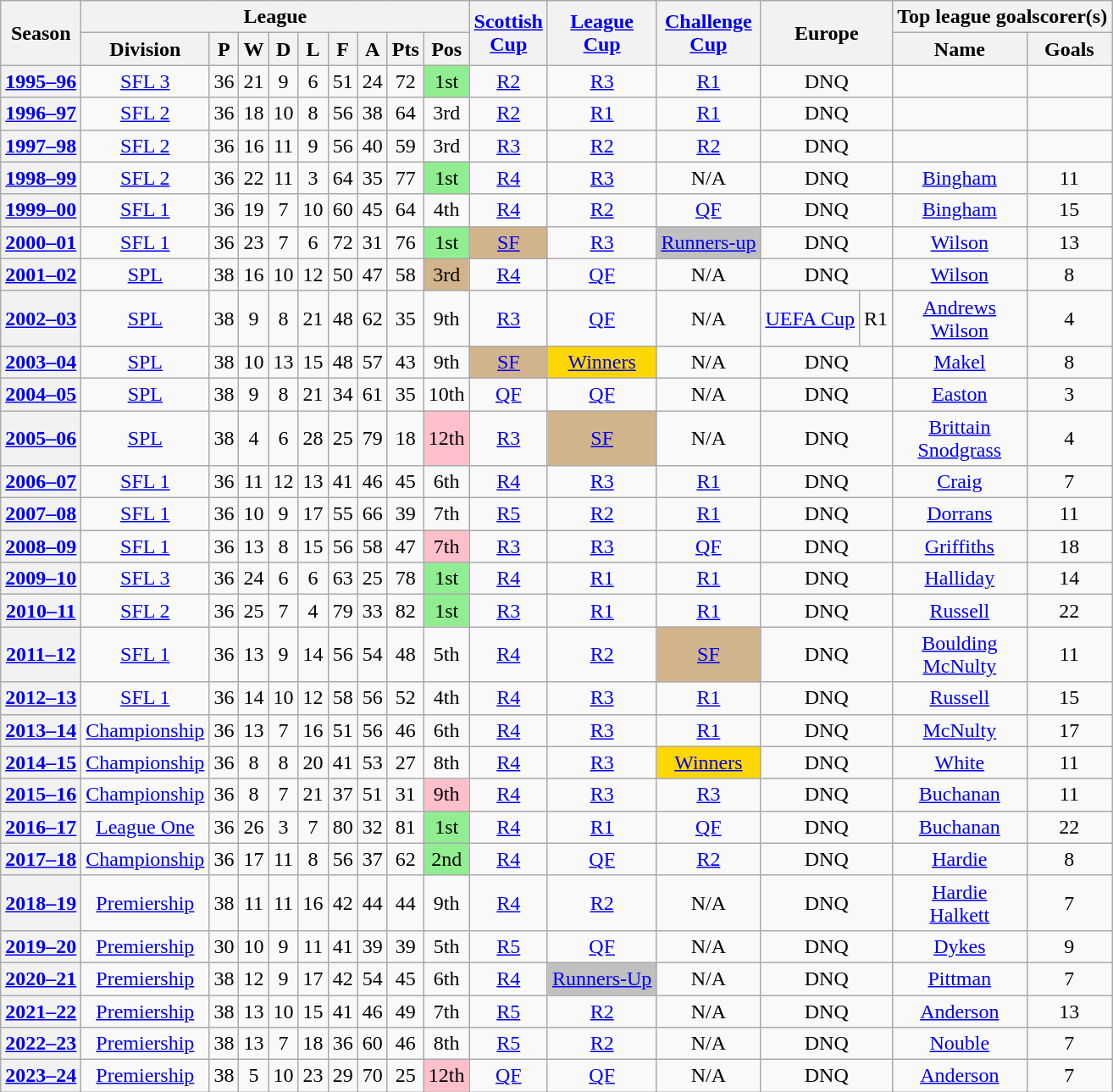<table class="wikitable plainrowheaders sortable" style="text-align: center">
<tr>
<th rowspan=2>Season</th>
<th colspan=9>League</th>
<th rowspan=2><a href='#'>Scottish<br>Cup</a></th>
<th rowspan=2><a href='#'>League<br>Cup</a></th>
<th rowspan=2><a href='#'>Challenge<br>Cup</a></th>
<th rowspan=2 colspan=2>Europe</th>
<th colspan=2>Top league goalscorer(s)</th>
</tr>
<tr>
<th>Division</th>
<th>P</th>
<th>W</th>
<th>D</th>
<th>L</th>
<th>F</th>
<th>A</th>
<th>Pts</th>
<th>Pos</th>
<th>Name</th>
<th>Goals</th>
</tr>
<tr>
<th scope=row><a href='#'>1995–96</a></th>
<td><a href='#'>SFL 3</a></td>
<td>36</td>
<td>21</td>
<td>9</td>
<td>6</td>
<td>51</td>
<td>24</td>
<td>72</td>
<td bgcolor=lightgreen>1st</td>
<td><a href='#'>R2</a></td>
<td><a href='#'>R3</a></td>
<td><a href='#'>R1</a></td>
<td colspan=2>DNQ</td>
<td></td>
<td></td>
</tr>
<tr>
<th scope=row><a href='#'>1996–97</a></th>
<td><a href='#'>SFL 2</a></td>
<td>36</td>
<td>18</td>
<td>10</td>
<td>8</td>
<td>56</td>
<td>38</td>
<td>64</td>
<td>3rd</td>
<td><a href='#'>R2</a></td>
<td><a href='#'>R1</a></td>
<td><a href='#'>R1</a></td>
<td colspan=2>DNQ</td>
<td></td>
<td></td>
</tr>
<tr>
<th scope=row><a href='#'>1997–98</a></th>
<td><a href='#'>SFL 2</a></td>
<td>36</td>
<td>16</td>
<td>11</td>
<td>9</td>
<td>56</td>
<td>40</td>
<td>59</td>
<td>3rd</td>
<td><a href='#'>R3</a></td>
<td><a href='#'>R2</a></td>
<td><a href='#'>R2</a></td>
<td colspan=2>DNQ</td>
<td></td>
<td></td>
</tr>
<tr>
<th scope=row><a href='#'>1998–99</a></th>
<td><a href='#'>SFL 2</a></td>
<td>36</td>
<td>22</td>
<td>11</td>
<td>3</td>
<td>64</td>
<td>35</td>
<td>77</td>
<td bgcolor=lightgreen>1st</td>
<td><a href='#'>R4</a></td>
<td><a href='#'>R3</a></td>
<td>N/A</td>
<td colspan=2>DNQ</td>
<td><a href='#'>Bingham</a></td>
<td>11</td>
</tr>
<tr>
<th scope=row><a href='#'>1999–00</a></th>
<td><a href='#'>SFL 1</a></td>
<td>36</td>
<td>19</td>
<td>7</td>
<td>10</td>
<td>60</td>
<td>45</td>
<td>64</td>
<td>4th</td>
<td><a href='#'>R4</a></td>
<td><a href='#'>R2</a></td>
<td><a href='#'>QF</a></td>
<td colspan=2>DNQ</td>
<td><a href='#'>Bingham</a></td>
<td>15</td>
</tr>
<tr>
<th scope=row><a href='#'>2000–01</a></th>
<td><a href='#'>SFL 1</a></td>
<td>36</td>
<td>23</td>
<td>7</td>
<td>6</td>
<td>72</td>
<td>31</td>
<td>76</td>
<td bgcolor=lightgreen>1st</td>
<td bgcolor=#D2B48C><a href='#'>SF</a></td>
<td><a href='#'>R3</a></td>
<td bgcolor=silver><a href='#'>Runners-up</a></td>
<td colspan=2>DNQ</td>
<td><a href='#'>Wilson</a></td>
<td>13</td>
</tr>
<tr>
<th scope=row><a href='#'>2001–02</a></th>
<td><a href='#'>SPL</a></td>
<td>38</td>
<td>16</td>
<td>10</td>
<td>12</td>
<td>50</td>
<td>47</td>
<td>58</td>
<td bgcolor=#D2B48C>3rd</td>
<td><a href='#'>R4</a></td>
<td><a href='#'>QF</a></td>
<td>N/A</td>
<td colspan=2>DNQ</td>
<td><a href='#'>Wilson</a></td>
<td>8</td>
</tr>
<tr>
<th scope=row><a href='#'>2002–03</a></th>
<td><a href='#'>SPL</a></td>
<td>38</td>
<td>9</td>
<td>8</td>
<td>21</td>
<td>48</td>
<td>62</td>
<td>35</td>
<td>9th</td>
<td><a href='#'>R3</a></td>
<td><a href='#'>QF</a></td>
<td>N/A</td>
<td><a href='#'>UEFA Cup</a></td>
<td>R1</td>
<td><a href='#'>Andrews</a><br><a href='#'>Wilson</a></td>
<td>4</td>
</tr>
<tr>
<th scope=row><a href='#'>2003–04</a></th>
<td><a href='#'>SPL</a></td>
<td>38</td>
<td>10</td>
<td>13</td>
<td>15</td>
<td>48</td>
<td>57</td>
<td>43</td>
<td>9th</td>
<td bgcolor=#D2B48C><a href='#'>SF</a></td>
<td bgcolor=gold><a href='#'>Winners</a></td>
<td>N/A</td>
<td colspan=2>DNQ</td>
<td><a href='#'>Makel</a></td>
<td>8</td>
</tr>
<tr>
<th scope=row><a href='#'>2004–05</a></th>
<td><a href='#'>SPL</a></td>
<td>38</td>
<td>9</td>
<td>8</td>
<td>21</td>
<td>34</td>
<td>61</td>
<td>35</td>
<td>10th</td>
<td><a href='#'>QF</a></td>
<td><a href='#'>QF</a></td>
<td>N/A</td>
<td colspan=2>DNQ</td>
<td><a href='#'>Easton</a></td>
<td>3</td>
</tr>
<tr>
<th scope=row><a href='#'>2005–06</a></th>
<td><a href='#'>SPL</a></td>
<td>38</td>
<td>4</td>
<td>6</td>
<td>28</td>
<td>25</td>
<td>79</td>
<td>18</td>
<td bgcolor=pink>12th</td>
<td><a href='#'>R3</a></td>
<td bgcolor=#D2B48C><a href='#'>SF</a></td>
<td>N/A</td>
<td colspan=2>DNQ</td>
<td><a href='#'>Brittain</a><br><a href='#'>Snodgrass</a></td>
<td>4</td>
</tr>
<tr>
<th scope=row><a href='#'>2006–07</a></th>
<td><a href='#'>SFL 1</a></td>
<td>36</td>
<td>11</td>
<td>12</td>
<td>13</td>
<td>41</td>
<td>46</td>
<td>45</td>
<td>6th</td>
<td><a href='#'>R4</a></td>
<td><a href='#'>R3</a></td>
<td><a href='#'>R1</a></td>
<td colspan=2>DNQ</td>
<td><a href='#'>Craig</a></td>
<td>7</td>
</tr>
<tr>
<th scope=row><a href='#'>2007–08</a></th>
<td><a href='#'>SFL 1</a></td>
<td>36</td>
<td>10</td>
<td>9</td>
<td>17</td>
<td>55</td>
<td>66</td>
<td>39</td>
<td>7th</td>
<td><a href='#'>R5</a></td>
<td><a href='#'>R2</a></td>
<td><a href='#'>R1</a></td>
<td colspan=2>DNQ</td>
<td><a href='#'>Dorrans</a></td>
<td>11</td>
</tr>
<tr>
<th scope=row><a href='#'>2008–09</a></th>
<td><a href='#'>SFL 1</a></td>
<td>36</td>
<td>13</td>
<td>8</td>
<td>15</td>
<td>56</td>
<td>58</td>
<td>47</td>
<td bgcolor=pink>7th</td>
<td><a href='#'>R3</a></td>
<td><a href='#'>R3</a></td>
<td><a href='#'>QF</a></td>
<td colspan=2>DNQ</td>
<td><a href='#'>Griffiths</a></td>
<td>18</td>
</tr>
<tr>
<th scope=row><a href='#'>2009–10</a></th>
<td><a href='#'>SFL 3</a></td>
<td>36</td>
<td>24</td>
<td>6</td>
<td>6</td>
<td>63</td>
<td>25</td>
<td>78</td>
<td bgcolor=lightgreen>1st</td>
<td><a href='#'>R4</a></td>
<td><a href='#'>R1</a></td>
<td><a href='#'>R1</a></td>
<td colspan=2>DNQ</td>
<td><a href='#'>Halliday</a></td>
<td>14</td>
</tr>
<tr>
<th scope=row><a href='#'>2010–11</a></th>
<td><a href='#'>SFL 2</a></td>
<td>36</td>
<td>25</td>
<td>7</td>
<td>4</td>
<td>79</td>
<td>33</td>
<td>82</td>
<td bgcolor=lightgreen>1st</td>
<td><a href='#'>R3</a></td>
<td><a href='#'>R1</a></td>
<td><a href='#'>R1</a></td>
<td colspan=2>DNQ</td>
<td><a href='#'>Russell</a></td>
<td>22</td>
</tr>
<tr>
<th scope=row><a href='#'>2011–12</a></th>
<td><a href='#'>SFL 1</a></td>
<td>36</td>
<td>13</td>
<td>9</td>
<td>14</td>
<td>56</td>
<td>54</td>
<td>48</td>
<td>5th</td>
<td><a href='#'>R4</a></td>
<td><a href='#'>R2</a></td>
<td bgcolor=#D2B48C><a href='#'>SF</a></td>
<td colspan=2>DNQ</td>
<td><a href='#'>Boulding</a><br><a href='#'>McNulty</a></td>
<td>11</td>
</tr>
<tr>
<th scope=row><a href='#'>2012–13</a></th>
<td><a href='#'>SFL 1</a></td>
<td>36</td>
<td>14</td>
<td>10</td>
<td>12</td>
<td>58</td>
<td>56</td>
<td>52</td>
<td>4th</td>
<td><a href='#'>R4</a></td>
<td><a href='#'>R3</a></td>
<td><a href='#'>R1</a></td>
<td colspan=2>DNQ</td>
<td><a href='#'>Russell</a></td>
<td>15</td>
</tr>
<tr>
<th scope=row><a href='#'>2013–14</a></th>
<td><a href='#'>Championship</a></td>
<td>36</td>
<td>13</td>
<td>7</td>
<td>16</td>
<td>51</td>
<td>56</td>
<td>46</td>
<td>6th</td>
<td><a href='#'>R4</a></td>
<td><a href='#'>R3</a></td>
<td><a href='#'>R1</a></td>
<td colspan=2>DNQ</td>
<td><a href='#'>McNulty</a></td>
<td>17</td>
</tr>
<tr>
<th scope=row><a href='#'>2014–15</a></th>
<td><a href='#'>Championship</a></td>
<td>36</td>
<td>8</td>
<td>8</td>
<td>20</td>
<td>41</td>
<td>53</td>
<td>27</td>
<td>8th</td>
<td><a href='#'>R4</a></td>
<td><a href='#'>R3</a></td>
<td bgcolor=gold><a href='#'>Winners</a></td>
<td colspan=2>DNQ</td>
<td><a href='#'>White</a></td>
<td>11</td>
</tr>
<tr>
<th scope=row><a href='#'>2015–16</a></th>
<td><a href='#'>Championship</a></td>
<td>36</td>
<td>8</td>
<td>7</td>
<td>21</td>
<td>37</td>
<td>51</td>
<td>31</td>
<td bgcolor=pink>9th</td>
<td><a href='#'>R4</a></td>
<td><a href='#'>R3</a></td>
<td><a href='#'>R3</a></td>
<td colspan=2>DNQ</td>
<td><a href='#'>Buchanan</a></td>
<td>11</td>
</tr>
<tr>
<th scope=row><a href='#'>2016–17</a></th>
<td><a href='#'>League One</a></td>
<td>36</td>
<td>26</td>
<td>3</td>
<td>7</td>
<td>80</td>
<td>32</td>
<td>81</td>
<td bgcolor=lightgreen>1st</td>
<td><a href='#'>R4</a></td>
<td><a href='#'>R1</a></td>
<td><a href='#'>QF</a></td>
<td colspan=2>DNQ</td>
<td><a href='#'>Buchanan</a></td>
<td>22</td>
</tr>
<tr>
<th scope=row><a href='#'>2017–18</a></th>
<td><a href='#'>Championship</a></td>
<td>36</td>
<td>17</td>
<td>11</td>
<td>8</td>
<td>56</td>
<td>37</td>
<td>62</td>
<td bgcolor=lightgreen>2nd</td>
<td><a href='#'>R4</a></td>
<td><a href='#'>QF</a></td>
<td><a href='#'>R2</a></td>
<td colspan=2>DNQ</td>
<td><a href='#'>Hardie</a></td>
<td>8</td>
</tr>
<tr>
<th scope=row><a href='#'>2018–19</a></th>
<td><a href='#'>Premiership</a></td>
<td>38</td>
<td>11</td>
<td>11</td>
<td>16</td>
<td>42</td>
<td>44</td>
<td>44</td>
<td>9th</td>
<td><a href='#'>R4</a></td>
<td><a href='#'>R2</a></td>
<td>N/A</td>
<td colspan=2>DNQ</td>
<td><a href='#'>Hardie</a><br><a href='#'>Halkett</a></td>
<td>7</td>
</tr>
<tr>
<th scope=row><a href='#'>2019–20</a></th>
<td><a href='#'>Premiership</a></td>
<td>30</td>
<td>10</td>
<td>9</td>
<td>11</td>
<td>41</td>
<td>39</td>
<td>39</td>
<td>5th</td>
<td><a href='#'>R5</a></td>
<td><a href='#'>QF</a></td>
<td>N/A</td>
<td colspan=2>DNQ</td>
<td><a href='#'>Dykes</a></td>
<td>9</td>
</tr>
<tr>
<th scope=row><a href='#'>2020–21</a></th>
<td><a href='#'>Premiership</a></td>
<td>38</td>
<td>12</td>
<td>9</td>
<td>17</td>
<td>42</td>
<td>54</td>
<td>45</td>
<td>6th</td>
<td><a href='#'>R4</a></td>
<td bgcolor=silver><a href='#'>Runners-Up</a></td>
<td>N/A</td>
<td colspan=2>DNQ</td>
<td><a href='#'>Pittman</a></td>
<td>7</td>
</tr>
<tr>
<th scope=row><a href='#'>2021–22</a></th>
<td><a href='#'>Premiership</a></td>
<td>38</td>
<td>13</td>
<td>10</td>
<td>15</td>
<td>41</td>
<td>46</td>
<td>49</td>
<td>7th</td>
<td><a href='#'>R5</a></td>
<td><a href='#'>R2</a></td>
<td>N/A</td>
<td colspan=2>DNQ</td>
<td><a href='#'>Anderson</a></td>
<td>13</td>
</tr>
<tr>
<th scope=row><a href='#'>2022–23</a></th>
<td><a href='#'>Premiership</a></td>
<td>38</td>
<td>13</td>
<td>7</td>
<td>18</td>
<td>36</td>
<td>60</td>
<td>46</td>
<td>8th</td>
<td><a href='#'>R5</a></td>
<td><a href='#'>R2</a></td>
<td>N/A</td>
<td colspan=2>DNQ</td>
<td><a href='#'>Nouble</a></td>
<td>7</td>
</tr>
<tr>
<th scope=row><a href='#'>2023–24</a></th>
<td><a href='#'>Premiership</a></td>
<td>38</td>
<td>5</td>
<td>10</td>
<td>23</td>
<td>29</td>
<td>70</td>
<td>25</td>
<td bgcolor=pink>12th</td>
<td><a href='#'>QF</a></td>
<td><a href='#'>QF</a></td>
<td>N/A</td>
<td colspan=2>DNQ</td>
<td><a href='#'>Anderson</a></td>
<td>7</td>
</tr>
</table>
